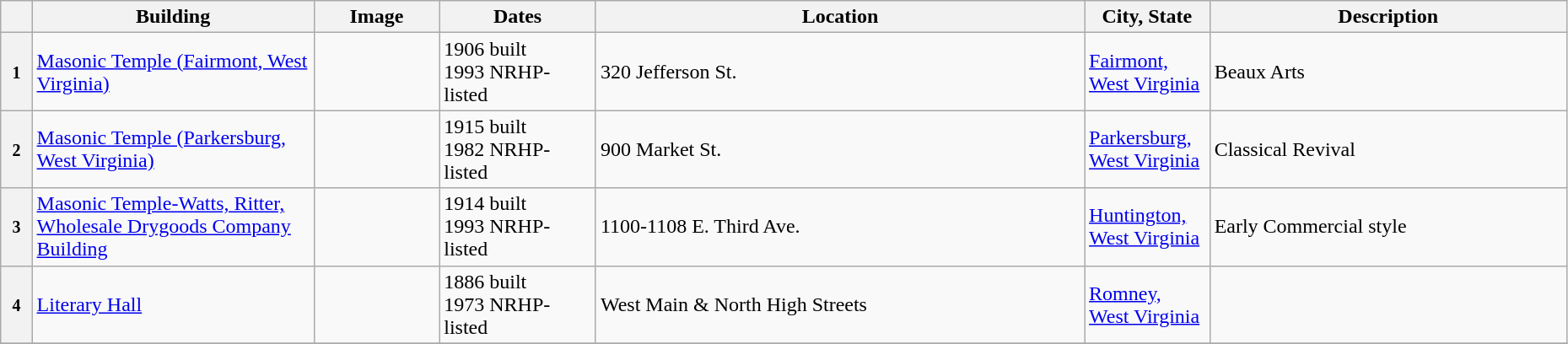<table class="wikitable sortable" style="width:98%">
<tr>
<th></th>
<th width = 18%><strong>Building</strong></th>
<th width = 8% class="unsortable"><strong>Image</strong></th>
<th width = 10%><strong>Dates</strong></th>
<th><strong>Location</strong></th>
<th width = 8%><strong>City, State</strong></th>
<th class="unsortable"><strong>Description</strong></th>
</tr>
<tr ->
<th><small>1</small></th>
<td><a href='#'>Masonic Temple (Fairmont, West Virginia)</a></td>
<td></td>
<td>1906 built<br>1993 NRHP-listed</td>
<td>320 Jefferson St.<br><small></small></td>
<td><a href='#'>Fairmont, West Virginia</a></td>
<td>Beaux Arts</td>
</tr>
<tr ->
<th><small>2</small></th>
<td><a href='#'>Masonic Temple (Parkersburg, West Virginia)</a></td>
<td></td>
<td>1915 built<br>1982 NRHP-listed</td>
<td>900 Market St.<br><small></small></td>
<td><a href='#'>Parkersburg, West Virginia</a></td>
<td>Classical Revival</td>
</tr>
<tr ->
<th><small>3</small></th>
<td><a href='#'>Masonic Temple-Watts, Ritter, Wholesale Drygoods Company Building</a></td>
<td></td>
<td>1914 built<br>1993 NRHP-listed</td>
<td>1100-1108 E. Third Ave.<br><small></small></td>
<td><a href='#'>Huntington, West Virginia</a></td>
<td>Early Commercial style</td>
</tr>
<tr ->
<th><small>4</small></th>
<td><a href='#'>Literary Hall</a></td>
<td></td>
<td>1886 built<br>1973 NRHP-listed</td>
<td>West Main & North High Streets<br></td>
<td><a href='#'>Romney, West Virginia</a></td>
<td></td>
</tr>
<tr ->
</tr>
</table>
